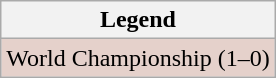<table class="wikitable">
<tr>
<th>Legend</th>
</tr>
<tr style="background:#e5d1cb;">
<td>World Championship (1–0)</td>
</tr>
</table>
